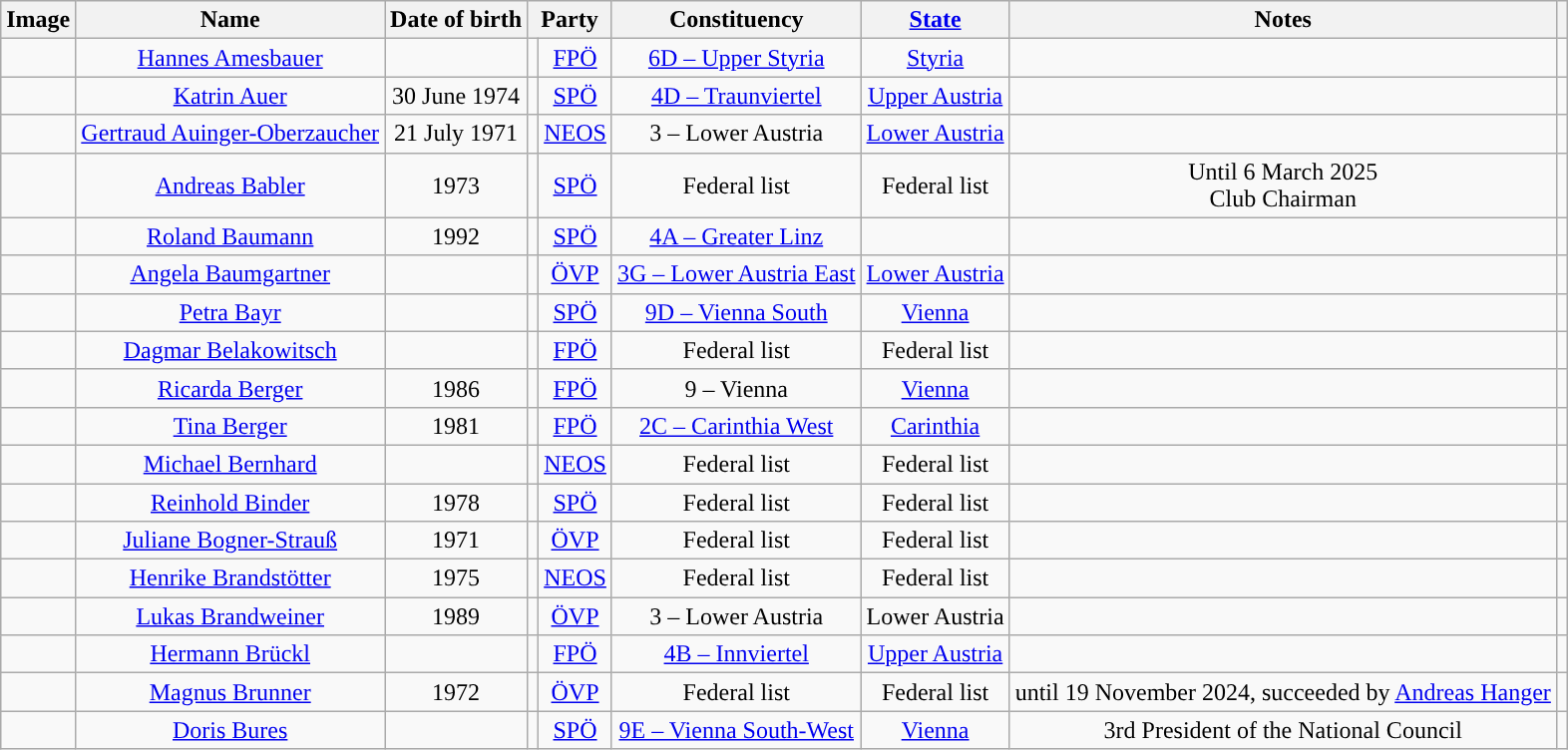<table class="wikitable sortable" style="text-align:center">
<tr>
<th>Image</th>
<th>Name</th>
<th>Date of birth</th>
<th colspan="2">Party</th>
<th>Constituency</th>
<th><a href='#'>State</a></th>
<th>Notes</th>
<th></th>
</tr>
<tr>
<td></td>
<td data-sort-value="Amesbauer, Hannes"><a href='#'>Hannes Amesbauer</a></td>
<td></td>
<td></td>
<td><a href='#'>FPÖ</a></td>
<td><a href='#'>6D – Upper Styria</a></td>
<td><a href='#'>Styria</a></td>
<td></td>
<td></td>
</tr>
<tr>
<td></td>
<td><a href='#'>Katrin Auer</a></td>
<td>30 June 1974</td>
<td></td>
<td><a href='#'>SPÖ</a></td>
<td><a href='#'>4D – Traunviertel</a></td>
<td><a href='#'>Upper Austria</a></td>
<td></td>
<td></td>
</tr>
<tr>
<td></td>
<td><a href='#'>Gertraud Auinger-Oberzaucher</a></td>
<td>21 July 1971</td>
<td></td>
<td><a href='#'>NEOS</a></td>
<td>3 – Lower Austria</td>
<td><a href='#'>Lower Austria</a></td>
<td></td>
<td></td>
</tr>
<tr>
<td></td>
<td><a href='#'>Andreas Babler</a></td>
<td>1973</td>
<td></td>
<td><a href='#'>SPÖ</a></td>
<td>Federal list</td>
<td>Federal list</td>
<td>Until 6 March 2025<br>Club Chairman</td>
<td></td>
</tr>
<tr>
<td></td>
<td><a href='#'>Roland Baumann</a></td>
<td>1992</td>
<td></td>
<td><a href='#'>SPÖ</a></td>
<td><a href='#'>4A – Greater Linz</a></td>
<td></td>
<td></td>
<td></td>
</tr>
<tr>
<td></td>
<td><a href='#'>Angela Baumgartner</a></td>
<td></td>
<td></td>
<td><a href='#'>ÖVP</a></td>
<td><a href='#'>3G – Lower Austria East</a></td>
<td><a href='#'>Lower Austria</a></td>
<td></td>
<td></td>
</tr>
<tr>
<td></td>
<td><a href='#'>Petra Bayr</a></td>
<td></td>
<td></td>
<td><a href='#'>SPÖ</a></td>
<td><a href='#'>9D – Vienna South</a></td>
<td><a href='#'>Vienna</a></td>
<td></td>
<td></td>
</tr>
<tr>
<td></td>
<td><a href='#'>Dagmar Belakowitsch</a></td>
<td></td>
<td></td>
<td><a href='#'>FPÖ</a></td>
<td>Federal list</td>
<td>Federal list</td>
<td></td>
<td></td>
</tr>
<tr>
<td></td>
<td><a href='#'>Ricarda Berger</a></td>
<td>1986</td>
<td></td>
<td><a href='#'>FPÖ</a></td>
<td>9 – Vienna</td>
<td><a href='#'>Vienna</a></td>
<td></td>
<td></td>
</tr>
<tr>
<td></td>
<td><a href='#'>Tina Berger</a></td>
<td>1981</td>
<td></td>
<td><a href='#'>FPÖ</a></td>
<td><a href='#'>2C – Carinthia West</a></td>
<td><a href='#'>Carinthia</a></td>
<td></td>
<td></td>
</tr>
<tr>
<td></td>
<td><a href='#'>Michael Bernhard</a></td>
<td></td>
<td></td>
<td><a href='#'>NEOS</a></td>
<td>Federal list</td>
<td>Federal list</td>
<td></td>
<td></td>
</tr>
<tr>
<td></td>
<td><a href='#'>Reinhold Binder</a></td>
<td>1978</td>
<td></td>
<td><a href='#'>SPÖ</a></td>
<td>Federal list</td>
<td>Federal list</td>
<td></td>
<td></td>
</tr>
<tr>
<td></td>
<td><a href='#'>Juliane Bogner-Strauß</a></td>
<td>1971</td>
<td></td>
<td><a href='#'>ÖVP</a></td>
<td>Federal list</td>
<td>Federal list</td>
<td></td>
<td></td>
</tr>
<tr>
<td></td>
<td><a href='#'>Henrike Brandstötter</a></td>
<td>1975</td>
<td></td>
<td><a href='#'>NEOS</a></td>
<td>Federal list</td>
<td>Federal list</td>
<td></td>
<td></td>
</tr>
<tr>
<td></td>
<td><a href='#'>Lukas Brandweiner</a></td>
<td>1989</td>
<td></td>
<td><a href='#'>ÖVP</a></td>
<td>3 – Lower Austria</td>
<td>Lower Austria</td>
<td></td>
<td></td>
</tr>
<tr>
<td></td>
<td><a href='#'>Hermann Brückl</a></td>
<td></td>
<td></td>
<td><a href='#'>FPÖ</a></td>
<td><a href='#'>4B – Innviertel</a></td>
<td><a href='#'>Upper Austria</a></td>
<td></td>
<td></td>
</tr>
<tr>
<td></td>
<td><a href='#'>Magnus Brunner</a></td>
<td>1972</td>
<td></td>
<td><a href='#'>ÖVP</a></td>
<td>Federal list</td>
<td>Federal list</td>
<td>until 19 November 2024, succeeded by <a href='#'>Andreas Hanger</a></td>
<td></td>
</tr>
<tr>
<td></td>
<td><a href='#'>Doris Bures</a></td>
<td></td>
<td></td>
<td><a href='#'>SPÖ</a></td>
<td><a href='#'>9E – Vienna South-West</a></td>
<td><a href='#'>Vienna</a></td>
<td>3rd President of the National Council</td>
<td></td>
</tr>
</table>
